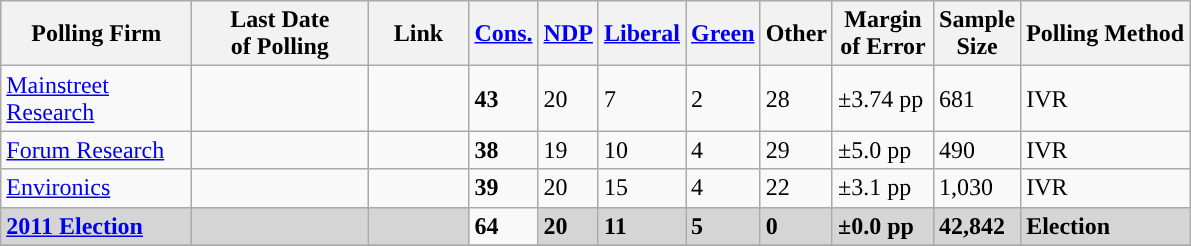<table class="wikitable sortable">
<tr style="background:#e9e9e9;">
<th style="width:120px">Polling Firm</th>
<th style="width:110px">Last Date<br>of Polling</th>
<th style="width:60px" class="unsortable">Link</th>
<th style="background-color:"><strong><a href='#'>Cons.</a></strong></th>
<th style="background-color:"><strong><a href='#'>NDP</a></strong></th>
<th style="background-color:"><strong><a href='#'>Liberal</a></strong></th>
<th style="background-color:"><strong><a href='#'>Green</a></strong></th>
<th style="background-color:"><strong>Other</strong></th>
<th style="width:60px;" class=unsortable>Margin<br>of Error</th>
<th style="width:50px;" class=unsortable>Sample<br>Size</th>
<th class=unsortable>Polling Method</th>
</tr>
<tr>
<td><a href='#'>Mainstreet Research</a></td>
<td></td>
<td></td>
<td><strong>43</strong></td>
<td>20</td>
<td>7</td>
<td>2</td>
<td>28</td>
<td>±3.74 pp</td>
<td>681</td>
<td>IVR</td>
</tr>
<tr |->
<td><a href='#'>Forum Research</a></td>
<td></td>
<td></td>
<td><strong>38</strong></td>
<td>19</td>
<td>10</td>
<td>4</td>
<td>29</td>
<td>±5.0 pp</td>
<td>490</td>
<td>IVR</td>
</tr>
<tr>
<td><a href='#'>Environics</a></td>
<td></td>
<td></td>
<td><strong>39</strong></td>
<td>20</td>
<td>15</td>
<td>4</td>
<td>22</td>
<td>±3.1 pp</td>
<td>1,030</td>
<td>IVR</td>
</tr>
<tr>
<td style="background:#D5D5D5"><strong><a href='#'>2011 Election</a></strong></td>
<td style="background:#D5D5D5"><strong></strong></td>
<td style="background:#D5D5D5"></td>
<td><strong>64</strong></td>
<td style="background:#D5D5D5"><strong>20</strong></td>
<td style="background:#D5D5D5"><strong>11</strong></td>
<td style="background:#D5D5D5"><strong>5</strong></td>
<td style="background:#D5D5D5"><strong>0</strong></td>
<td style="background:#D5D5D5"><strong>±0.0 pp</strong></td>
<td style="background:#D5D5D5"><strong>42,842</strong></td>
<td style="background:#D5D5D5"><strong>Election</strong></td>
</tr>
<tr>
</tr>
<tr>
</tr>
</table>
